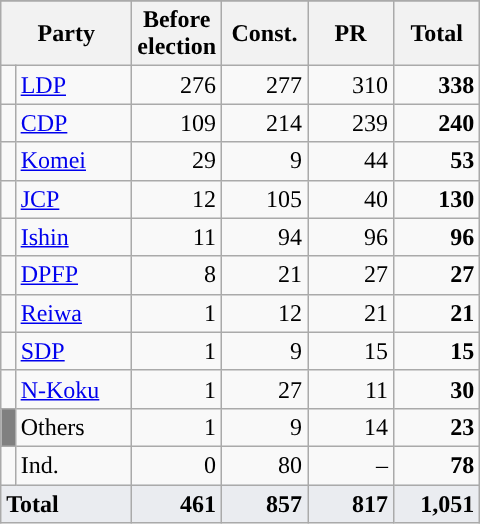<table class="wikitable sortable" style="text-align:right">
<tr>
</tr>
<tr style:align="center";>
<th width=80px colspan=2>Party</th>
<th width=50px>Before election</th>
<th width=50px>Const.</th>
<th width=50px>PR</th>
<th width=50px>Total</th>
</tr>
<tr>
<td></td>
<td align=left><a href='#'>LDP</a></td>
<td>276</td>
<td>277</td>
<td>310</td>
<td><strong>338</strong></td>
</tr>
<tr>
<td></td>
<td align=left><a href='#'>CDP</a></td>
<td>109</td>
<td>214</td>
<td>239</td>
<td><strong>240</strong></td>
</tr>
<tr>
<td></td>
<td align=left><a href='#'>Komei</a></td>
<td>29</td>
<td>9</td>
<td>44</td>
<td><strong>53</strong></td>
</tr>
<tr>
<td></td>
<td align=left><a href='#'>JCP</a></td>
<td>12</td>
<td>105</td>
<td>40</td>
<td><strong>130</strong></td>
</tr>
<tr>
<td></td>
<td align=left><a href='#'>Ishin</a></td>
<td>11</td>
<td>94</td>
<td>96</td>
<td><strong>96</strong></td>
</tr>
<tr>
<td></td>
<td align=left><a href='#'>DPFP</a></td>
<td>8</td>
<td>21</td>
<td>27</td>
<td><strong>27</strong></td>
</tr>
<tr>
<td></td>
<td align=left><a href='#'>Reiwa</a></td>
<td>1</td>
<td>12</td>
<td>21</td>
<td><strong>21</strong></td>
</tr>
<tr>
<td></td>
<td align=left><a href='#'>SDP</a></td>
<td>1</td>
<td>9</td>
<td>15</td>
<td><strong>15</strong></td>
</tr>
<tr>
<td></td>
<td align=left><a href='#'>N-Koku</a></td>
<td>1</td>
<td>27</td>
<td>11</td>
<td><strong>30</strong></td>
</tr>
<tr>
<td bgcolor="gray"></td>
<td align=left>Others</td>
<td>1</td>
<td>9</td>
<td>14</td>
<td><strong>23</strong></td>
</tr>
<tr>
<td></td>
<td align=left>Ind.</td>
<td>0</td>
<td>80</td>
<td>–</td>
<td><strong>78</strong></td>
</tr>
<tr bgcolor=#EAECF0>
<td colspan=2 align=left><strong>Total</strong></td>
<td><strong>461</strong></td>
<td><strong>857</strong></td>
<td><strong>817</strong></td>
<td><strong>1,051</strong></td>
</tr>
</table>
